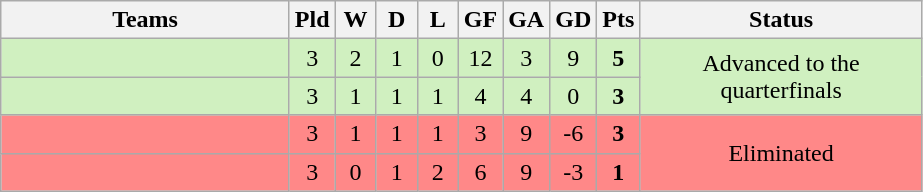<table class=wikitable style="text-align:center">
<tr>
<th width=185>Teams</th>
<th width=20>Pld</th>
<th width=20>W</th>
<th width=20>D</th>
<th width=20>L</th>
<th width=20>GF</th>
<th width=20>GA</th>
<th width=20>GD</th>
<th width=20>Pts</th>
<th width=181>Status</th>
</tr>
<tr bgcolor="#D0F0C0">
<td style="text-align:left;"></td>
<td>3</td>
<td>2</td>
<td>1</td>
<td>0</td>
<td>12</td>
<td>3</td>
<td>9</td>
<td><strong>5</strong></td>
<td rowspan=2>Advanced to the quarterfinals</td>
</tr>
<tr bgcolor="#D0F0C0">
<td style="text-align:left;"></td>
<td>3</td>
<td>1</td>
<td>1</td>
<td>1</td>
<td>4</td>
<td>4</td>
<td>0</td>
<td><strong>3</strong></td>
</tr>
<tr bgcolor=#FF8888>
<td style="text-align:left;"></td>
<td>3</td>
<td>1</td>
<td>1</td>
<td>1</td>
<td>3</td>
<td>9</td>
<td>-6</td>
<td><strong>3</strong></td>
<td rowspan=2>Eliminated</td>
</tr>
<tr bgcolor=#FF8888>
<td style="text-align:left;"></td>
<td>3</td>
<td>0</td>
<td>1</td>
<td>2</td>
<td>6</td>
<td>9</td>
<td>-3</td>
<td><strong>1</strong></td>
</tr>
</table>
